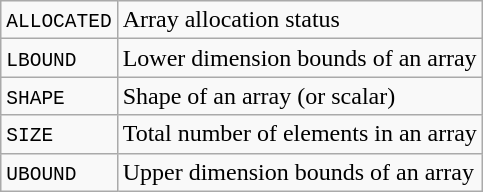<table class=wikitable>
<tr>
<td><code>ALLOCATED</code></td>
<td>Array allocation status</td>
</tr>
<tr>
<td><code>LBOUND</code></td>
<td>Lower dimension bounds of an array</td>
</tr>
<tr>
<td><code>SHAPE</code></td>
<td>Shape of an array (or scalar)</td>
</tr>
<tr>
<td><code>SIZE</code></td>
<td>Total number of elements in an array</td>
</tr>
<tr>
<td><code>UBOUND</code></td>
<td>Upper dimension bounds of an array</td>
</tr>
</table>
